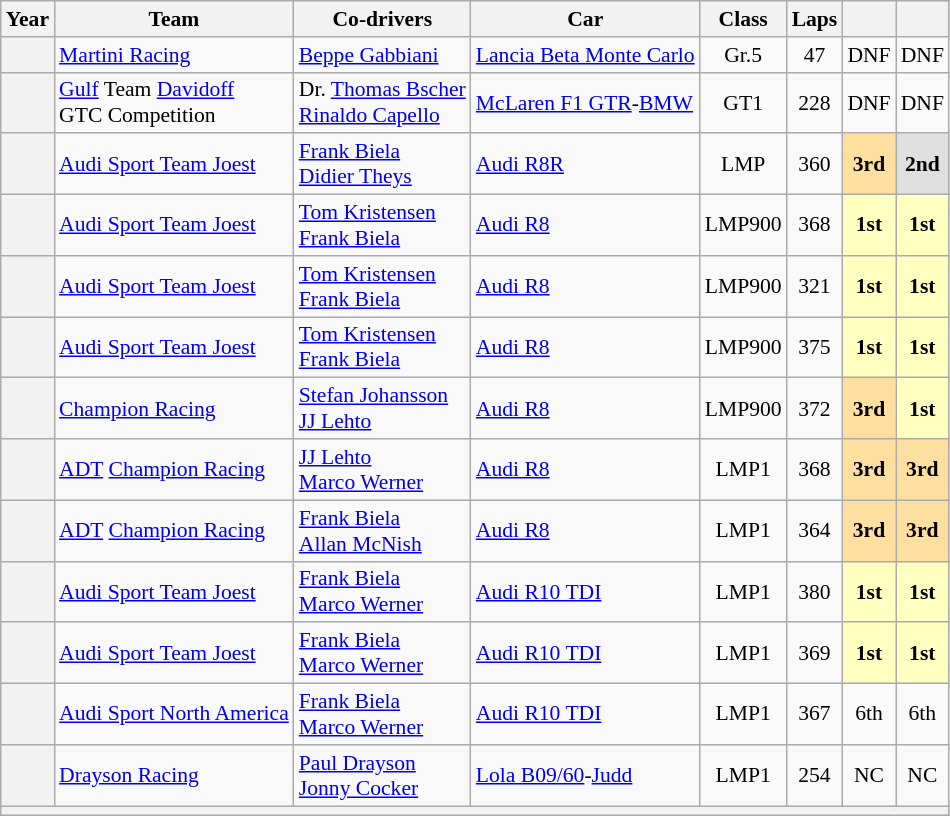<table class="wikitable" style="text-align:center; font-size:90%">
<tr>
<th>Year</th>
<th>Team</th>
<th>Co-drivers</th>
<th>Car</th>
<th>Class</th>
<th>Laps</th>
<th></th>
<th></th>
</tr>
<tr>
<th></th>
<td align="left"> <a href='#'>Martini Racing</a></td>
<td align="left"> <a href='#'>Beppe Gabbiani</a></td>
<td align="left"><a href='#'>Lancia Beta Monte Carlo</a></td>
<td>Gr.5</td>
<td>47</td>
<td>DNF</td>
<td>DNF</td>
</tr>
<tr>
<th></th>
<td align="left"> <a href='#'>Gulf</a> Team <a href='#'>Davidoff</a><br> GTC Competition</td>
<td align="left"> Dr. <a href='#'>Thomas Bscher</a><br> <a href='#'>Rinaldo Capello</a></td>
<td align="left"><a href='#'>McLaren F1 GTR</a>-<a href='#'>BMW</a></td>
<td>GT1</td>
<td>228</td>
<td>DNF</td>
<td>DNF</td>
</tr>
<tr>
<th></th>
<td align="left"> <a href='#'>Audi Sport Team Joest</a></td>
<td align="left"> <a href='#'>Frank Biela</a><br> <a href='#'>Didier Theys</a></td>
<td align="left"><a href='#'>Audi R8R</a></td>
<td>LMP</td>
<td>360</td>
<td style="background:#FFDF9F;"><strong>3rd</strong></td>
<td style="background:#DFDFDF;"><strong>2nd</strong></td>
</tr>
<tr>
<th></th>
<td align="left"> <a href='#'>Audi Sport Team Joest</a></td>
<td align="left"> <a href='#'>Tom Kristensen</a><br> <a href='#'>Frank Biela</a></td>
<td align="left"><a href='#'>Audi R8</a></td>
<td>LMP900</td>
<td>368</td>
<td style="background:#FFFFBF;"><strong>1st</strong></td>
<td style="background:#FFFFBF;"><strong>1st</strong></td>
</tr>
<tr>
<th></th>
<td align="left"> <a href='#'>Audi Sport Team Joest</a></td>
<td align="left"> <a href='#'>Tom Kristensen</a><br> <a href='#'>Frank Biela</a></td>
<td align="left"><a href='#'>Audi R8</a></td>
<td>LMP900</td>
<td>321</td>
<td style="background:#FFFFBF;"><strong>1st</strong></td>
<td style="background:#FFFFBF;"><strong>1st</strong></td>
</tr>
<tr>
<th></th>
<td align="left"> <a href='#'>Audi Sport Team Joest</a></td>
<td align="left"> <a href='#'>Tom Kristensen</a><br> <a href='#'>Frank Biela</a></td>
<td align="left"><a href='#'>Audi R8</a></td>
<td>LMP900</td>
<td>375</td>
<td style="background:#FFFFBF;"><strong>1st</strong></td>
<td style="background:#FFFFBF;"><strong>1st</strong></td>
</tr>
<tr>
<th></th>
<td align="left"> <a href='#'>Champion Racing</a></td>
<td align="left"> <a href='#'>Stefan Johansson</a><br> <a href='#'>JJ Lehto</a></td>
<td align="left"><a href='#'>Audi R8</a></td>
<td>LMP900</td>
<td>372</td>
<td style="background:#FFDF9F;"><strong>3rd</strong></td>
<td style="background:#FFFFBF;"><strong>1st</strong></td>
</tr>
<tr>
<th></th>
<td align="left"> <a href='#'>ADT</a> <a href='#'>Champion Racing</a></td>
<td align="left"> <a href='#'>JJ Lehto</a><br> <a href='#'>Marco Werner</a></td>
<td align="left"><a href='#'>Audi R8</a></td>
<td>LMP1</td>
<td>368</td>
<td style="background:#FFDF9F;"><strong>3rd</strong></td>
<td style="background:#FFDF9F;"><strong>3rd</strong></td>
</tr>
<tr>
<th></th>
<td align="left"> <a href='#'>ADT</a> <a href='#'>Champion Racing</a></td>
<td align="left"> <a href='#'>Frank Biela</a><br> <a href='#'>Allan McNish</a></td>
<td align="left"><a href='#'>Audi R8</a></td>
<td>LMP1</td>
<td>364</td>
<td style="background:#FFDF9F;"><strong>3rd</strong></td>
<td style="background:#FFDF9F;"><strong>3rd</strong></td>
</tr>
<tr>
<th></th>
<td align="left"> <a href='#'>Audi Sport Team Joest</a></td>
<td align="left"> <a href='#'>Frank Biela</a><br> <a href='#'>Marco Werner</a></td>
<td align="left"><a href='#'>Audi R10 TDI</a></td>
<td>LMP1</td>
<td>380</td>
<td style="background:#FFFFBF;"><strong>1st</strong></td>
<td style="background:#FFFFBF;"><strong>1st</strong></td>
</tr>
<tr>
<th></th>
<td align="left"> <a href='#'>Audi Sport Team Joest</a></td>
<td align="left"> <a href='#'>Frank Biela</a><br> <a href='#'>Marco Werner</a></td>
<td align="left"><a href='#'>Audi R10 TDI</a></td>
<td>LMP1</td>
<td>369</td>
<td style="background:#FFFFBF;"><strong>1st</strong></td>
<td style="background:#FFFFBF;"><strong>1st</strong></td>
</tr>
<tr>
<th></th>
<td align="left"> <a href='#'>Audi Sport North America</a></td>
<td align="left"> <a href='#'>Frank Biela</a><br> <a href='#'>Marco Werner</a></td>
<td align="left"><a href='#'>Audi R10 TDI</a></td>
<td>LMP1</td>
<td>367</td>
<td>6th</td>
<td>6th</td>
</tr>
<tr>
<th></th>
<td align="left"> <a href='#'>Drayson Racing</a></td>
<td align="left"> <a href='#'>Paul Drayson</a><br> <a href='#'>Jonny Cocker</a></td>
<td align="left"><a href='#'>Lola B09/60</a>-<a href='#'>Judd</a></td>
<td>LMP1</td>
<td>254</td>
<td>NC</td>
<td>NC</td>
</tr>
<tr>
<th colspan="8"></th>
</tr>
</table>
